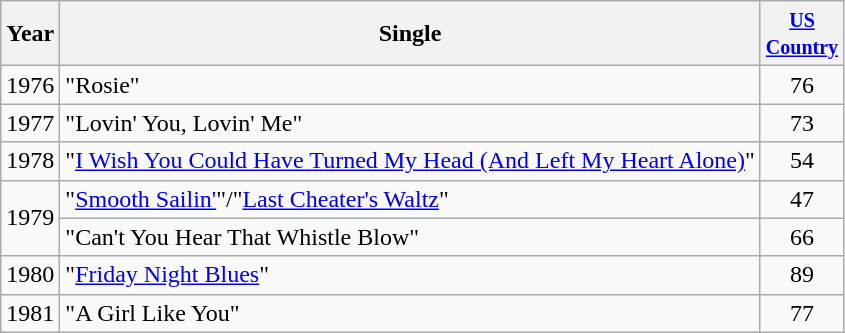<table class="wikitable">
<tr>
<th>Year</th>
<th>Single</th>
<th width="45"><small><a href='#'>US Country</a></small></th>
</tr>
<tr>
<td>1976</td>
<td>"Rosie"</td>
<td align="center">76</td>
</tr>
<tr>
<td>1977</td>
<td>"Lovin' You, Lovin' Me"</td>
<td align="center">73</td>
</tr>
<tr>
<td>1978</td>
<td>"<a href='#'>I Wish You Could Have Turned My Head (And Left My Heart Alone)</a>"</td>
<td align="center">54</td>
</tr>
<tr>
<td rowspan="2">1979</td>
<td>"<a href='#'>Smooth Sailin'</a>"/"<a href='#'>Last Cheater's Waltz</a>"</td>
<td align="center">47</td>
</tr>
<tr>
<td>"Can't You Hear That Whistle Blow"</td>
<td align="center">66</td>
</tr>
<tr>
<td>1980</td>
<td>"<a href='#'>Friday Night Blues</a>"</td>
<td align="center">89</td>
</tr>
<tr>
<td>1981</td>
<td>"A Girl Like You"</td>
<td align="center">77</td>
</tr>
</table>
